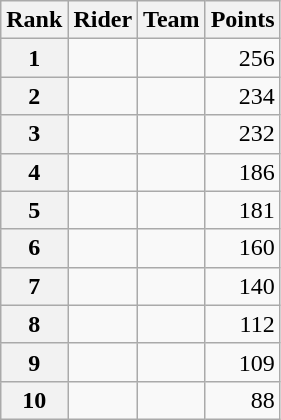<table class="wikitable">
<tr>
<th scope="col">Rank</th>
<th scope="col">Rider</th>
<th scope="col">Team</th>
<th scope="col">Points</th>
</tr>
<tr>
<th scope="row">1</th>
<td> </td>
<td></td>
<td style="text-align:right;">256</td>
</tr>
<tr>
<th scope="row">2</th>
<td></td>
<td></td>
<td style="text-align:right;">234</td>
</tr>
<tr>
<th scope="row">3</th>
<td></td>
<td></td>
<td style="text-align:right;">232</td>
</tr>
<tr>
<th scope="row">4</th>
<td></td>
<td></td>
<td style="text-align:right;">186</td>
</tr>
<tr>
<th scope="row">5</th>
<td></td>
<td></td>
<td style="text-align:right;">181</td>
</tr>
<tr>
<th scope="row">6</th>
<td></td>
<td></td>
<td style="text-align:right;">160</td>
</tr>
<tr>
<th scope="row">7</th>
<td></td>
<td></td>
<td style="text-align:right;">140</td>
</tr>
<tr>
<th scope="row">8</th>
<td></td>
<td></td>
<td style="text-align:right;">112</td>
</tr>
<tr>
<th scope="row">9</th>
<td></td>
<td></td>
<td style="text-align:right;">109</td>
</tr>
<tr>
<th scope="row">10</th>
<td>   </td>
<td></td>
<td style="text-align:right;">88</td>
</tr>
</table>
